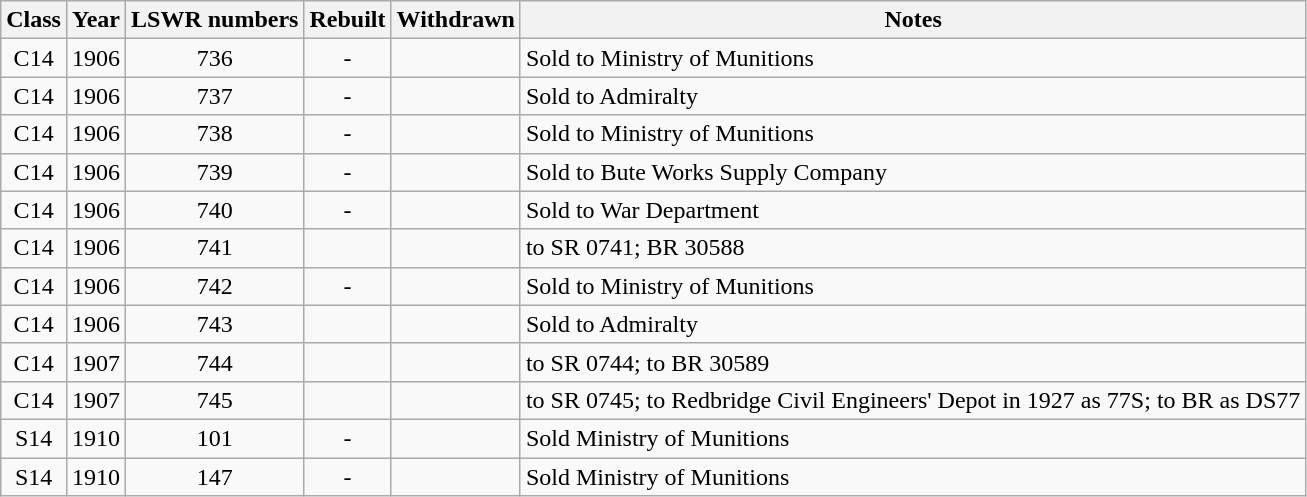<table class="wikitable sortable" style=text-align:center>
<tr>
<th>Class</th>
<th>Year</th>
<th>LSWR numbers</th>
<th>Rebuilt</th>
<th>Withdrawn</th>
<th>Notes</th>
</tr>
<tr>
<td>C14</td>
<td>1906</td>
<td>736</td>
<td>-</td>
<td></td>
<td align=left>Sold to Ministry of Munitions</td>
</tr>
<tr>
<td>C14</td>
<td>1906</td>
<td>737</td>
<td>-</td>
<td></td>
<td align=left>Sold to Admiralty</td>
</tr>
<tr>
<td>C14</td>
<td>1906</td>
<td>738</td>
<td>-</td>
<td></td>
<td align=left>Sold to Ministry of Munitions</td>
</tr>
<tr>
<td>C14</td>
<td>1906</td>
<td>739</td>
<td>-</td>
<td></td>
<td align=left>Sold to Bute Works Supply Company</td>
</tr>
<tr>
<td>C14</td>
<td>1906</td>
<td>740</td>
<td>-</td>
<td></td>
<td align=left>Sold to War Department</td>
</tr>
<tr>
<td>C14</td>
<td>1906</td>
<td>741</td>
<td></td>
<td></td>
<td align=left>to SR 0741; BR 30588</td>
</tr>
<tr>
<td>C14</td>
<td>1906</td>
<td>742</td>
<td>-</td>
<td></td>
<td align=left>Sold to Ministry of Munitions</td>
</tr>
<tr>
<td>C14</td>
<td>1906</td>
<td>743</td>
<td></td>
<td></td>
<td align=left>Sold to Admiralty</td>
</tr>
<tr>
<td>C14</td>
<td>1907</td>
<td>744</td>
<td></td>
<td></td>
<td align=left>to SR 0744; to BR 30589</td>
</tr>
<tr>
<td>C14</td>
<td>1907</td>
<td>745</td>
<td></td>
<td></td>
<td align=left>to SR 0745; to Redbridge Civil Engineers' Depot in 1927 as 77S; to BR as DS77</td>
</tr>
<tr>
<td>S14</td>
<td>1910</td>
<td>101</td>
<td>-</td>
<td></td>
<td align=left>Sold Ministry of Munitions</td>
</tr>
<tr>
<td>S14</td>
<td>1910</td>
<td>147</td>
<td>-</td>
<td></td>
<td align=left>Sold Ministry of Munitions</td>
</tr>
</table>
